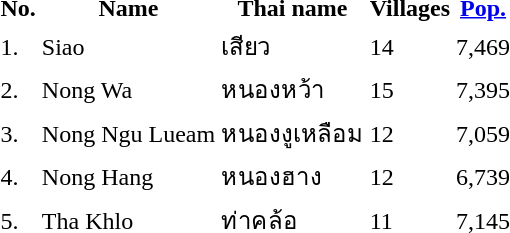<table>
<tr>
<th>No.</th>
<th>Name</th>
<th>Thai name</th>
<th>Villages</th>
<th><a href='#'>Pop.</a></th>
</tr>
<tr>
<td>1.</td>
<td>Siao</td>
<td>เสียว</td>
<td>14</td>
<td>7,469</td>
<td></td>
</tr>
<tr>
<td>2.</td>
<td>Nong Wa</td>
<td>หนองหว้า</td>
<td>15</td>
<td>7,395</td>
<td></td>
</tr>
<tr>
<td>3.</td>
<td>Nong Ngu Lueam</td>
<td>หนองงูเหลือม</td>
<td>12</td>
<td>7,059</td>
<td></td>
</tr>
<tr>
<td>4.</td>
<td>Nong Hang</td>
<td>หนองฮาง</td>
<td>12</td>
<td>6,739</td>
<td></td>
</tr>
<tr>
<td>5.</td>
<td>Tha Khlo</td>
<td>ท่าคล้อ</td>
<td>11</td>
<td>7,145</td>
<td></td>
</tr>
</table>
